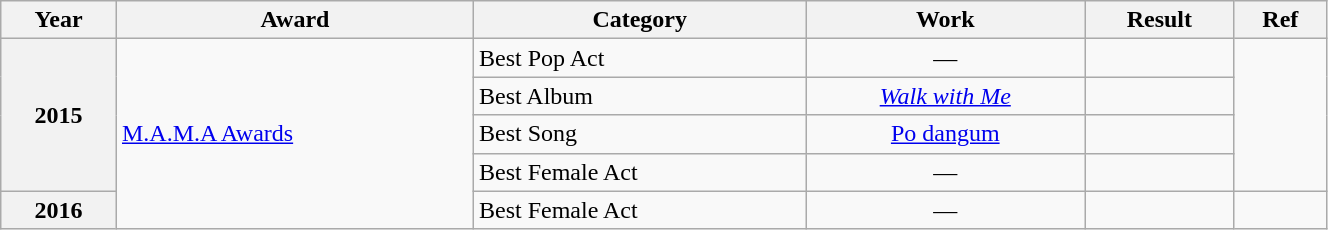<table class="wikitable plainrowheaders" style="width:70%;">
<tr>
<th>Year</th>
<th>Award</th>
<th>Category</th>
<th>Work</th>
<th>Result</th>
<th>Ref</th>
</tr>
<tr>
<th scope="row" rowspan="4">2015</th>
<td rowspan="5"><a href='#'>M.A.M.A Awards</a></td>
<td>Best Pop Act</td>
<td align=center>—</td>
<td></td>
<td align=center rowspan=4></td>
</tr>
<tr>
<td>Best Album</td>
<td align=center><em><a href='#'>Walk with Me</a></em></td>
<td></td>
</tr>
<tr>
<td>Best Song</td>
<td align=center><a href='#'>Po dangum</a></td>
<td></td>
</tr>
<tr>
<td>Best Female Act</td>
<td align=center>—</td>
<td></td>
</tr>
<tr>
<th scope="row">2016</th>
<td>Best Female Act</td>
<td align=center>—</td>
<td></td>
<td align=center></td>
</tr>
</table>
